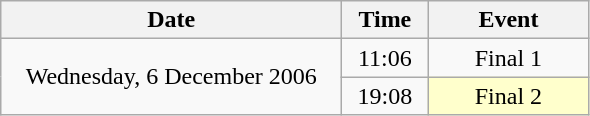<table class = "wikitable" style="text-align:center;">
<tr>
<th width=220>Date</th>
<th width=50>Time</th>
<th width=100>Event</th>
</tr>
<tr>
<td rowspan=2>Wednesday, 6 December 2006</td>
<td>11:06</td>
<td>Final 1</td>
</tr>
<tr>
<td>19:08</td>
<td bgcolor=ffffcc>Final 2</td>
</tr>
</table>
